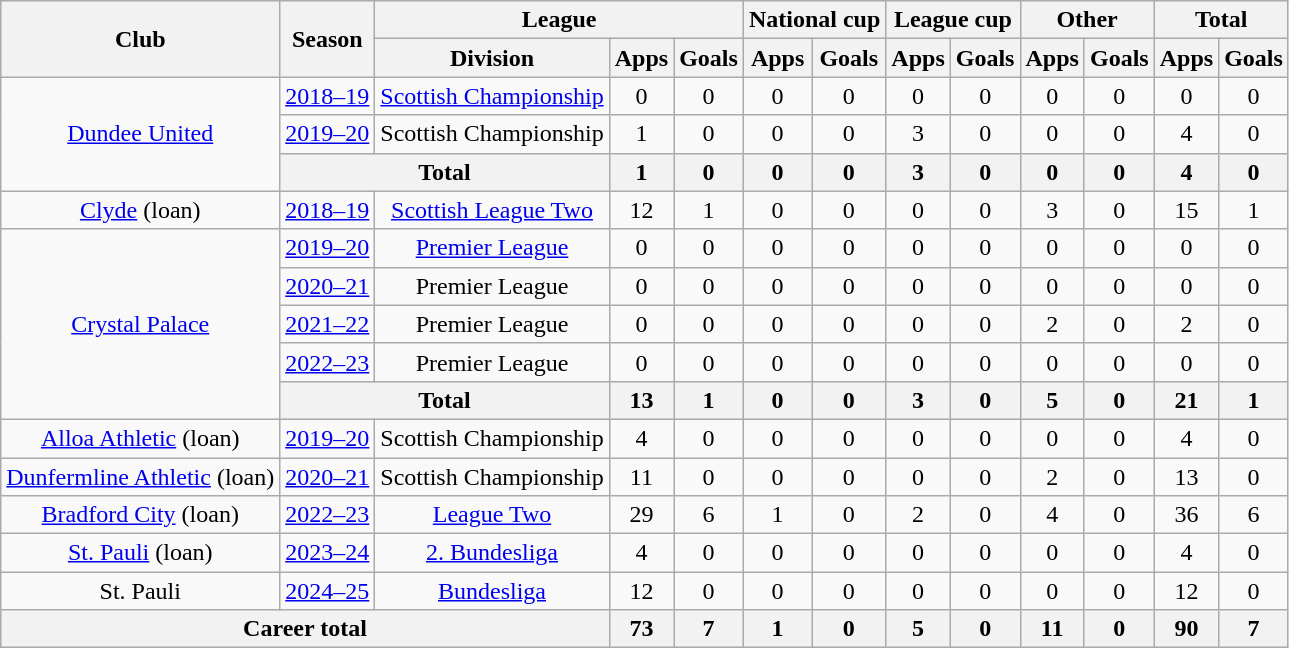<table class="wikitable" style="text-align:center">
<tr>
<th rowspan="2">Club</th>
<th rowspan="2">Season</th>
<th colspan="3">League</th>
<th colspan="2">National cup</th>
<th colspan="2">League cup</th>
<th colspan="2">Other</th>
<th colspan="2">Total</th>
</tr>
<tr>
<th>Division</th>
<th>Apps</th>
<th>Goals</th>
<th>Apps</th>
<th>Goals</th>
<th>Apps</th>
<th>Goals</th>
<th>Apps</th>
<th>Goals</th>
<th>Apps</th>
<th>Goals</th>
</tr>
<tr>
<td rowspan="3"><a href='#'>Dundee United</a></td>
<td><a href='#'>2018–19</a></td>
<td><a href='#'>Scottish Championship</a></td>
<td>0</td>
<td>0</td>
<td>0</td>
<td>0</td>
<td>0</td>
<td>0</td>
<td>0</td>
<td>0</td>
<td>0</td>
<td>0</td>
</tr>
<tr>
<td><a href='#'>2019–20</a></td>
<td>Scottish Championship</td>
<td>1</td>
<td>0</td>
<td>0</td>
<td>0</td>
<td>3</td>
<td>0</td>
<td>0</td>
<td>0</td>
<td>4</td>
<td>0</td>
</tr>
<tr>
<th colspan="2">Total</th>
<th>1</th>
<th>0</th>
<th>0</th>
<th>0</th>
<th>3</th>
<th>0</th>
<th>0</th>
<th>0</th>
<th>4</th>
<th>0</th>
</tr>
<tr>
<td><a href='#'>Clyde</a> (loan)</td>
<td><a href='#'>2018–19</a></td>
<td><a href='#'>Scottish League Two</a></td>
<td>12</td>
<td>1</td>
<td>0</td>
<td>0</td>
<td>0</td>
<td>0</td>
<td>3</td>
<td>0</td>
<td>15</td>
<td>1</td>
</tr>
<tr>
<td rowspan="5"><a href='#'>Crystal Palace</a></td>
<td><a href='#'>2019–20</a></td>
<td><a href='#'>Premier League</a></td>
<td>0</td>
<td>0</td>
<td>0</td>
<td>0</td>
<td>0</td>
<td>0</td>
<td>0</td>
<td>0</td>
<td>0</td>
<td>0</td>
</tr>
<tr>
<td><a href='#'>2020–21</a></td>
<td>Premier League</td>
<td>0</td>
<td>0</td>
<td>0</td>
<td>0</td>
<td>0</td>
<td>0</td>
<td>0</td>
<td>0</td>
<td>0</td>
<td>0</td>
</tr>
<tr>
<td><a href='#'>2021–22</a></td>
<td>Premier League</td>
<td>0</td>
<td>0</td>
<td>0</td>
<td>0</td>
<td>0</td>
<td>0</td>
<td>2</td>
<td>0</td>
<td>2</td>
<td>0</td>
</tr>
<tr>
<td><a href='#'>2022–23</a></td>
<td>Premier League</td>
<td>0</td>
<td>0</td>
<td>0</td>
<td>0</td>
<td>0</td>
<td>0</td>
<td>0</td>
<td>0</td>
<td>0</td>
<td>0</td>
</tr>
<tr>
<th colspan="2">Total</th>
<th>13</th>
<th>1</th>
<th>0</th>
<th>0</th>
<th>3</th>
<th>0</th>
<th>5</th>
<th>0</th>
<th>21</th>
<th>1</th>
</tr>
<tr>
<td><a href='#'>Alloa Athletic</a> (loan)</td>
<td><a href='#'>2019–20</a></td>
<td>Scottish Championship</td>
<td>4</td>
<td>0</td>
<td>0</td>
<td>0</td>
<td>0</td>
<td>0</td>
<td>0</td>
<td>0</td>
<td>4</td>
<td>0</td>
</tr>
<tr>
<td><a href='#'>Dunfermline Athletic</a> (loan)</td>
<td><a href='#'>2020–21</a></td>
<td>Scottish Championship</td>
<td>11</td>
<td>0</td>
<td>0</td>
<td>0</td>
<td>0</td>
<td>0</td>
<td>2</td>
<td>0</td>
<td>13</td>
<td>0</td>
</tr>
<tr>
<td><a href='#'>Bradford City</a> (loan)</td>
<td><a href='#'>2022–23</a></td>
<td><a href='#'>League Two</a></td>
<td>29</td>
<td>6</td>
<td>1</td>
<td>0</td>
<td>2</td>
<td>0</td>
<td>4</td>
<td>0</td>
<td>36</td>
<td>6</td>
</tr>
<tr>
<td><a href='#'>St. Pauli</a> (loan)</td>
<td><a href='#'>2023–24</a></td>
<td><a href='#'>2. Bundesliga</a></td>
<td>4</td>
<td>0</td>
<td>0</td>
<td>0</td>
<td>0</td>
<td>0</td>
<td>0</td>
<td>0</td>
<td>4</td>
<td>0</td>
</tr>
<tr>
<td>St. Pauli</td>
<td><a href='#'>2024–25</a></td>
<td><a href='#'>Bundesliga</a></td>
<td>12</td>
<td>0</td>
<td>0</td>
<td>0</td>
<td>0</td>
<td>0</td>
<td>0</td>
<td>0</td>
<td>12</td>
<td>0</td>
</tr>
<tr>
<th colspan="3">Career total</th>
<th>73</th>
<th>7</th>
<th>1</th>
<th>0</th>
<th>5</th>
<th>0</th>
<th>11</th>
<th>0</th>
<th>90</th>
<th>7</th>
</tr>
</table>
